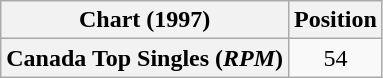<table class="wikitable plainrowheaders">
<tr>
<th>Chart (1997)</th>
<th>Position</th>
</tr>
<tr>
<th scope="row">Canada Top Singles (<em>RPM</em>)</th>
<td align="center">54</td>
</tr>
</table>
